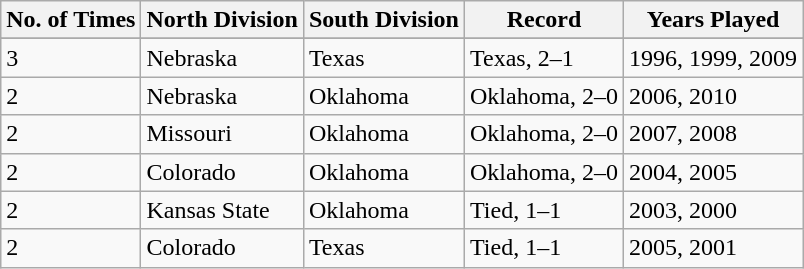<table class="wikitable sortable">
<tr>
<th>No. of Times</th>
<th>North Division</th>
<th>South Division</th>
<th>Record</th>
<th>Years Played</th>
</tr>
<tr>
</tr>
<tr>
<td>3</td>
<td>Nebraska</td>
<td>Texas</td>
<td>Texas, 2–1</td>
<td>1996, 1999, 2009</td>
</tr>
<tr>
<td>2</td>
<td>Nebraska</td>
<td>Oklahoma</td>
<td>Oklahoma, 2–0</td>
<td>2006, 2010</td>
</tr>
<tr>
<td>2</td>
<td>Missouri</td>
<td>Oklahoma</td>
<td>Oklahoma, 2–0</td>
<td>2007, 2008</td>
</tr>
<tr>
<td>2</td>
<td>Colorado</td>
<td>Oklahoma</td>
<td>Oklahoma, 2–0</td>
<td>2004, 2005</td>
</tr>
<tr>
<td>2</td>
<td>Kansas State</td>
<td>Oklahoma</td>
<td>Tied, 1–1</td>
<td>2003, 2000</td>
</tr>
<tr>
<td>2</td>
<td>Colorado</td>
<td>Texas</td>
<td>Tied, 1–1</td>
<td>2005, 2001</td>
</tr>
</table>
